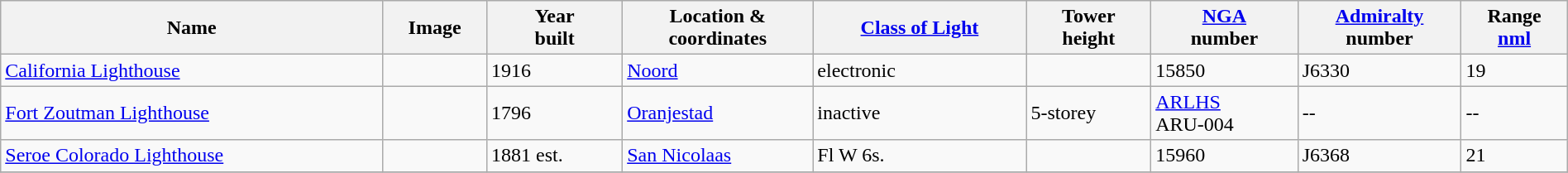<table class="wikitable sortable" style="width:100%">
<tr>
<th>Name</th>
<th>Image</th>
<th>Year<br>built</th>
<th>Location &<br> coordinates</th>
<th><a href='#'>Class of Light</a><br></th>
<th>Tower<br>height<br></th>
<th><a href='#'>NGA</a><br>number<br></th>
<th><a href='#'>Admiralty</a><br>number<br></th>
<th>Range<br><a href='#'>nml</a><br></th>
</tr>
<tr>
<td><a href='#'>California Lighthouse</a></td>
<td></td>
<td>1916</td>
<td><a href='#'>Noord</a><br> </td>
<td>electronic</td>
<td></td>
<td>15850</td>
<td>J6330</td>
<td>19</td>
</tr>
<tr>
<td><a href='#'>Fort Zoutman Lighthouse</a></td>
<td></td>
<td>1796</td>
<td><a href='#'>Oranjestad</a><br></td>
<td>inactive</td>
<td>5-storey</td>
<td><a href='#'>ARLHS</a><br>ARU-004</td>
<td>--</td>
<td>--</td>
</tr>
<tr>
<td><a href='#'>Seroe Colorado Lighthouse</a></td>
<td></td>
<td>1881 est.</td>
<td><a href='#'>San Nicolaas</a><br></td>
<td>Fl W 6s.</td>
<td></td>
<td>15960</td>
<td>J6368</td>
<td>21</td>
</tr>
<tr>
</tr>
</table>
